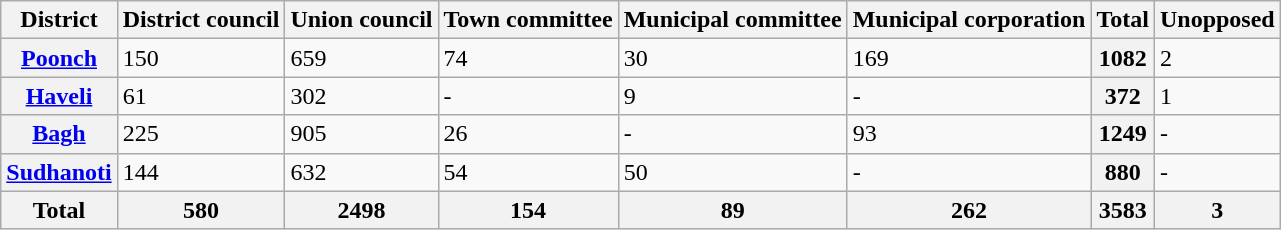<table class="wikitable">
<tr>
<th>District</th>
<th>District council</th>
<th>Union council</th>
<th>Town committee</th>
<th>Municipal committee</th>
<th>Municipal corporation</th>
<th>Total</th>
<th>Unopposed</th>
</tr>
<tr>
<th><a href='#'>Poonch</a></th>
<td>150</td>
<td>659</td>
<td>74</td>
<td>30</td>
<td>169</td>
<th>1082</th>
<td>2</td>
</tr>
<tr>
<th><a href='#'>Haveli</a></th>
<td>61</td>
<td>302</td>
<td>-</td>
<td>9</td>
<td>-</td>
<th>372</th>
<td>1</td>
</tr>
<tr>
<th><a href='#'>Bagh</a></th>
<td>225</td>
<td>905</td>
<td>26</td>
<td>-</td>
<td>93</td>
<th>1249</th>
<td>-</td>
</tr>
<tr>
<th><a href='#'>Sudhanoti</a></th>
<td>144</td>
<td>632</td>
<td>54</td>
<td>50</td>
<td>-</td>
<th>880</th>
<td>-</td>
</tr>
<tr>
<th>Total</th>
<th>580</th>
<th>2498</th>
<th>154</th>
<th>89</th>
<th>262</th>
<th>3583</th>
<th>3</th>
</tr>
</table>
